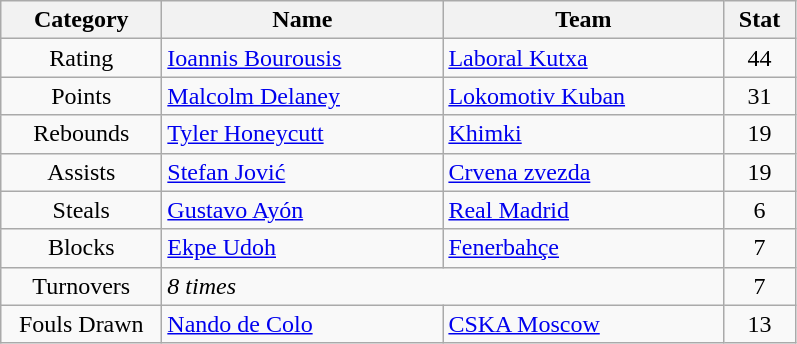<table class="wikitable sortable" style="text-align: center">
<tr>
<th width=100>Category</th>
<th width=180>Name</th>
<th width=180>Team</th>
<th width=40>Stat</th>
</tr>
<tr>
<td>Rating</td>
<td align="left"> <a href='#'>Ioannis Bourousis</a></td>
<td align="left"> <a href='#'>Laboral Kutxa</a></td>
<td>44</td>
</tr>
<tr>
<td>Points</td>
<td align="left"> <a href='#'>Malcolm Delaney</a></td>
<td align="left"> <a href='#'>Lokomotiv Kuban</a></td>
<td>31</td>
</tr>
<tr>
<td>Rebounds</td>
<td align="left"> <a href='#'>Tyler Honeycutt</a></td>
<td align="left"> <a href='#'>Khimki</a></td>
<td>19</td>
</tr>
<tr>
<td>Assists</td>
<td align="left"> <a href='#'>Stefan Jović</a></td>
<td align="left"> <a href='#'>Crvena zvezda</a></td>
<td>19</td>
</tr>
<tr>
<td>Steals</td>
<td align="left"> <a href='#'>Gustavo Ayón</a></td>
<td align="left"> <a href='#'>Real Madrid</a></td>
<td>6</td>
</tr>
<tr>
<td>Blocks</td>
<td align="left"> <a href='#'>Ekpe Udoh</a></td>
<td align="left"> <a href='#'>Fenerbahçe</a></td>
<td>7</td>
</tr>
<tr>
<td>Turnovers</td>
<td align="left" colspan="2"><em>8 times</em></td>
<td>7</td>
</tr>
<tr>
<td>Fouls Drawn</td>
<td align="left"> <a href='#'>Nando de Colo</a></td>
<td align="left"> <a href='#'>CSKA Moscow</a></td>
<td>13</td>
</tr>
</table>
